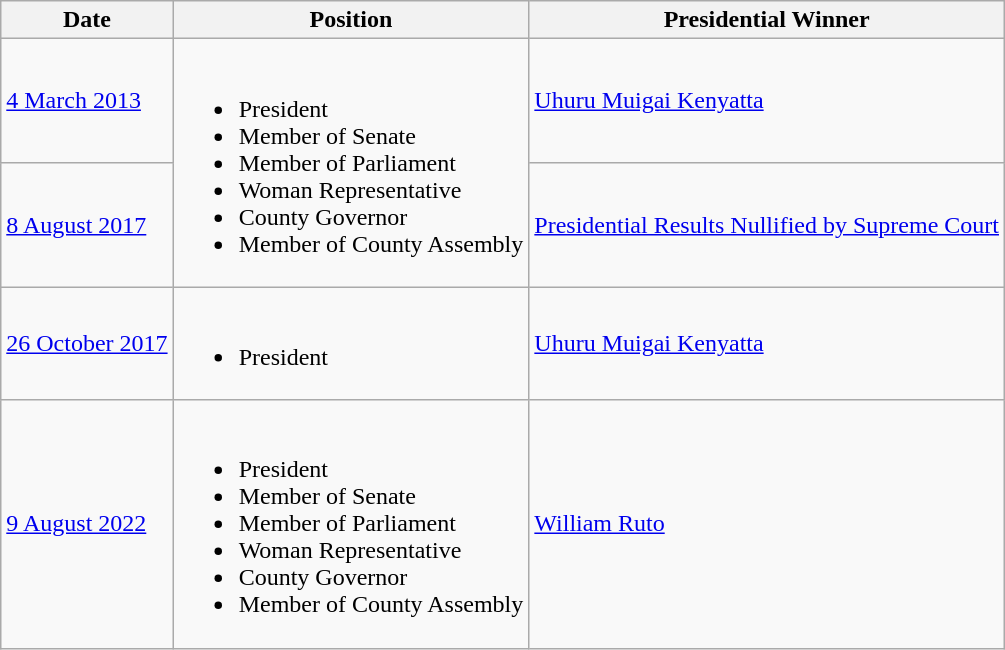<table class="wikitable sortable">
<tr>
<th>Date</th>
<th>Position</th>
<th>Presidential Winner</th>
</tr>
<tr>
<td><a href='#'>4 March 2013</a></td>
<td rowspan="2"><br><ul><li>President</li><li>Member of Senate</li><li>Member of Parliament</li><li>Woman Representative</li><li>County Governor</li><li>Member of County Assembly</li></ul></td>
<td><a href='#'>Uhuru Muigai Kenyatta</a></td>
</tr>
<tr>
<td><a href='#'>8 August 2017</a></td>
<td><a href='#'>Presidential Results Nullified by Supreme Court</a></td>
</tr>
<tr>
<td><a href='#'>26 October 2017</a></td>
<td><br><ul><li>President</li></ul></td>
<td><a href='#'>Uhuru Muigai Kenyatta</a></td>
</tr>
<tr>
<td><a href='#'>9 August 2022</a></td>
<td><br><ul><li>President</li><li>Member of Senate</li><li>Member of Parliament</li><li>Woman Representative</li><li>County Governor</li><li>Member of County Assembly</li></ul></td>
<td><a href='#'>William Ruto</a></td>
</tr>
</table>
